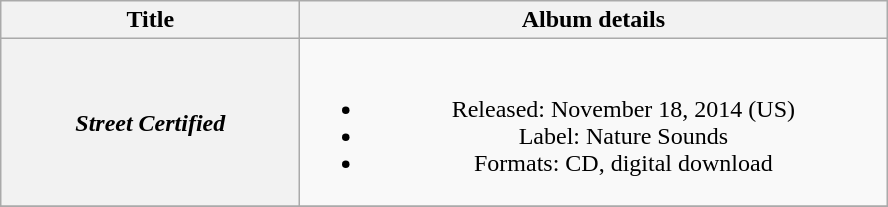<table class="wikitable plainrowheaders" style="text-align:center;" border="1">
<tr>
<th scope="col" style="width:12em;">Title</th>
<th scope="col" style="width:24em;">Album details</th>
</tr>
<tr>
<th scope="row"><em>Street Certified</em></th>
<td><br><ul><li>Released: November 18, 2014 <span>(US)</span></li><li>Label: Nature Sounds</li><li>Formats: CD, digital download</li></ul></td>
</tr>
<tr>
</tr>
</table>
